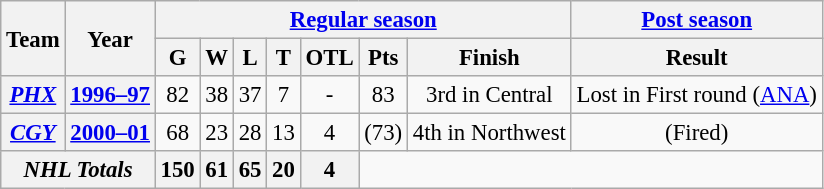<table class="wikitable" style="font-size: 95%; text-align:center;">
<tr>
<th rowspan="2">Team</th>
<th rowspan="2">Year</th>
<th colspan="7"><a href='#'>Regular season</a></th>
<th colspan="1"><a href='#'>Post season</a></th>
</tr>
<tr>
<th>G</th>
<th>W</th>
<th>L</th>
<th>T</th>
<th>OTL</th>
<th>Pts</th>
<th>Finish</th>
<th>Result</th>
</tr>
<tr>
<th><em><a href='#'>PHX</a></em></th>
<th><a href='#'>1996–97</a></th>
<td>82</td>
<td>38</td>
<td>37</td>
<td>7</td>
<td>-</td>
<td>83</td>
<td>3rd in Central</td>
<td>Lost in First round (<a href='#'>ANA</a>)</td>
</tr>
<tr>
<th><em><a href='#'>CGY</a></em></th>
<th><a href='#'>2000–01</a></th>
<td>68</td>
<td>23</td>
<td>28</td>
<td>13</td>
<td>4</td>
<td>(73)</td>
<td>4th in Northwest</td>
<td>(Fired)</td>
</tr>
<tr>
<th colspan="2"><em>NHL Totals</em></th>
<th>150</th>
<th>61</th>
<th>65</th>
<th>20</th>
<th>4</th>
</tr>
</table>
